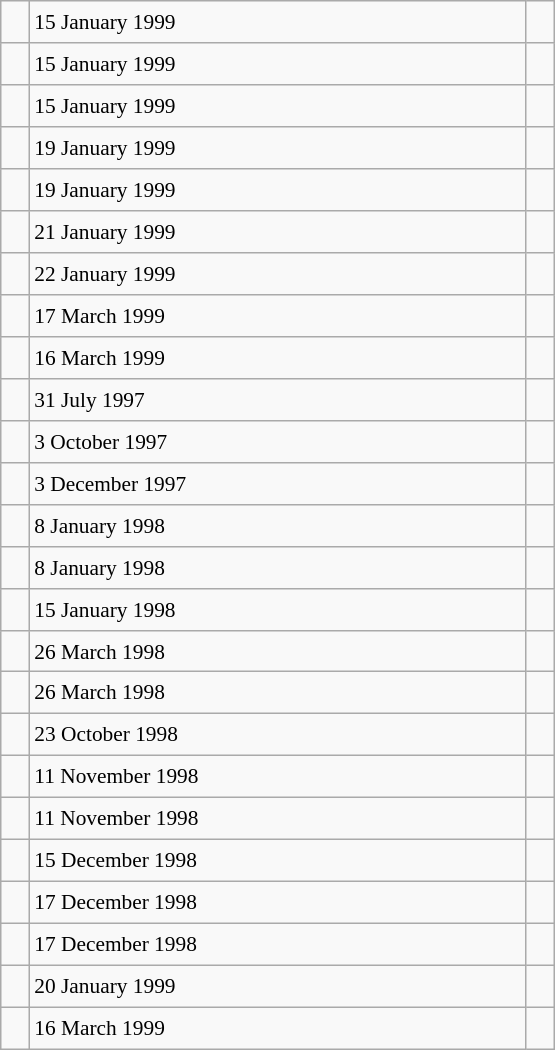<table class="wikitable" style="font-size: 89%; float: left; width: 26em; margin-right: 1em; height: 700px">
<tr>
<td></td>
<td>15 January 1999</td>
<td></td>
</tr>
<tr>
<td></td>
<td>15 January 1999</td>
<td></td>
</tr>
<tr>
<td></td>
<td>15 January 1999</td>
<td></td>
</tr>
<tr>
<td></td>
<td>19 January 1999</td>
<td></td>
</tr>
<tr>
<td></td>
<td>19 January 1999</td>
<td></td>
</tr>
<tr>
<td></td>
<td>21 January 1999</td>
<td></td>
</tr>
<tr>
<td></td>
<td>22 January 1999</td>
<td></td>
</tr>
<tr>
<td></td>
<td>17 March 1999</td>
<td></td>
</tr>
<tr>
<td></td>
<td>16 March 1999</td>
<td></td>
</tr>
<tr>
<td></td>
<td>31 July 1997</td>
<td></td>
</tr>
<tr>
<td></td>
<td>3 October 1997</td>
<td></td>
</tr>
<tr>
<td></td>
<td>3 December 1997</td>
<td></td>
</tr>
<tr>
<td></td>
<td>8 January 1998</td>
<td></td>
</tr>
<tr>
<td></td>
<td>8 January 1998</td>
<td></td>
</tr>
<tr>
<td></td>
<td>15 January 1998</td>
<td></td>
</tr>
<tr>
<td></td>
<td>26 March 1998</td>
<td></td>
</tr>
<tr>
<td></td>
<td>26 March 1998</td>
<td></td>
</tr>
<tr>
<td></td>
<td>23 October 1998</td>
<td></td>
</tr>
<tr>
<td></td>
<td>11 November 1998</td>
<td></td>
</tr>
<tr>
<td></td>
<td>11 November 1998</td>
<td></td>
</tr>
<tr>
<td></td>
<td>15 December 1998</td>
<td></td>
</tr>
<tr>
<td></td>
<td>17 December 1998</td>
<td></td>
</tr>
<tr>
<td></td>
<td>17 December 1998</td>
<td></td>
</tr>
<tr>
<td></td>
<td>20 January 1999</td>
<td></td>
</tr>
<tr>
<td></td>
<td>16 March 1999</td>
<td></td>
</tr>
</table>
